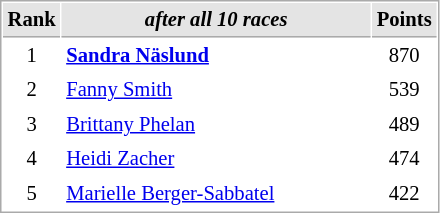<table cellspacing="1" cellpadding="3" style="border:1px solid #aaa; font-size:86%;">
<tr style="background:#e4e4e4;">
<th style="border-bottom:1px solid #aaa; width:10px;">Rank</th>
<th style="border-bottom:1px solid #aaa; width:200px;"><em>after all 10 races</em></th>
<th style="border-bottom:1px solid #aaa; width:20px;">Points</th>
</tr>
<tr>
<td align=center>1</td>
<td><strong> <a href='#'>Sandra Näslund</a></strong></td>
<td align=center>870</td>
</tr>
<tr>
<td align=center>2</td>
<td> <a href='#'>Fanny Smith</a></td>
<td align=center>539</td>
</tr>
<tr>
<td align=center>3</td>
<td> <a href='#'>Brittany Phelan</a></td>
<td align=center>489</td>
</tr>
<tr>
<td align=center>4</td>
<td> <a href='#'>Heidi Zacher</a></td>
<td align=center>474</td>
</tr>
<tr>
<td align=center>5</td>
<td> <a href='#'>Marielle Berger-Sabbatel</a></td>
<td align=center>422</td>
</tr>
</table>
